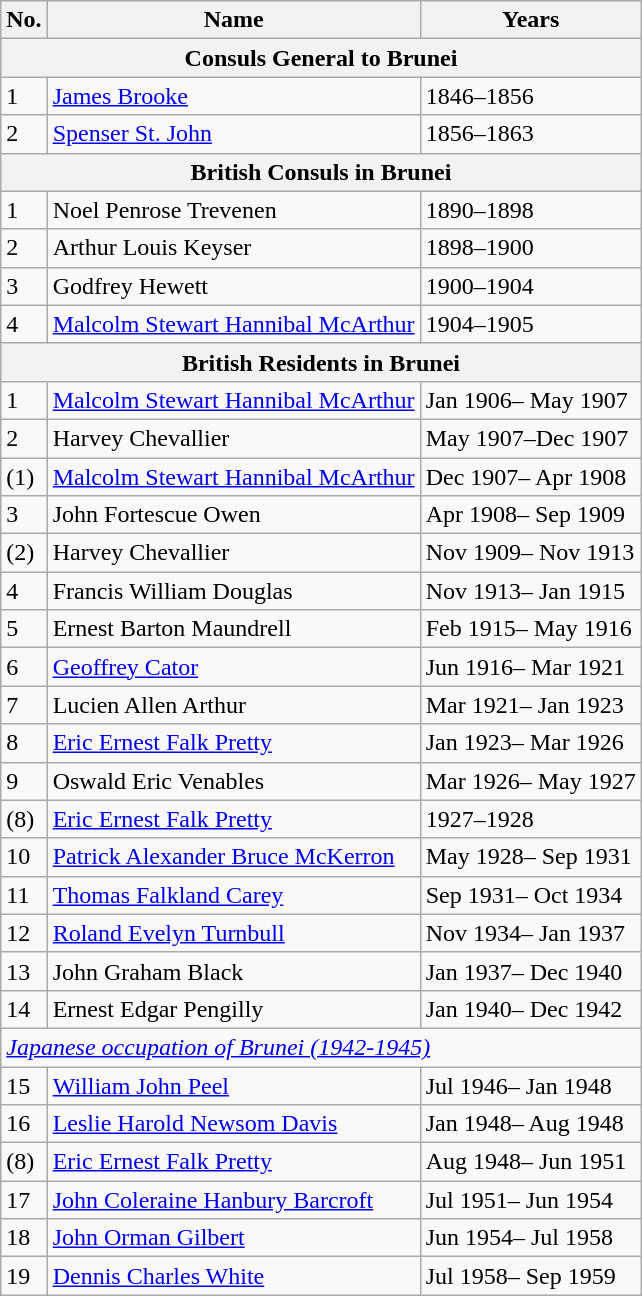<table class="wikitable">
<tr>
<th>No.</th>
<th>Name</th>
<th>Years</th>
</tr>
<tr>
<th colspan="3">Consuls General to Brunei</th>
</tr>
<tr>
<td>1</td>
<td><a href='#'>James Brooke</a></td>
<td>1846–1856</td>
</tr>
<tr>
<td>2</td>
<td><a href='#'>Spenser St. John</a></td>
<td>1856–1863</td>
</tr>
<tr>
<th colspan="3">British Consuls in Brunei</th>
</tr>
<tr>
<td>1</td>
<td>Noel Penrose Trevenen</td>
<td>1890–1898</td>
</tr>
<tr>
<td>2</td>
<td>Arthur Louis Keyser</td>
<td>1898–1900</td>
</tr>
<tr>
<td>3</td>
<td>Godfrey Hewett</td>
<td>1900–1904</td>
</tr>
<tr>
<td>4</td>
<td><a href='#'>Malcolm Stewart Hannibal McArthur</a></td>
<td>1904–1905</td>
</tr>
<tr>
<th colspan="3">British Residents in Brunei</th>
</tr>
<tr>
<td>1</td>
<td><a href='#'>Malcolm Stewart Hannibal McArthur</a></td>
<td>Jan 1906– May 1907</td>
</tr>
<tr>
<td>2</td>
<td>Harvey Chevallier </td>
<td>May 1907–Dec 1907</td>
</tr>
<tr>
<td>(1)</td>
<td><a href='#'>Malcolm Stewart Hannibal McArthur</a></td>
<td>Dec 1907– Apr 1908</td>
</tr>
<tr>
<td>3</td>
<td>John Fortescue Owen </td>
<td>Apr 1908– Sep 1909 </td>
</tr>
<tr>
<td>(2)</td>
<td>Harvey Chevallier </td>
<td>Nov 1909– Nov 1913</td>
</tr>
<tr>
<td>4</td>
<td>Francis William Douglas </td>
<td>Nov 1913– Jan 1915</td>
</tr>
<tr>
<td>5</td>
<td>Ernest Barton Maundrell</td>
<td>Feb 1915– May 1916</td>
</tr>
<tr>
<td>6</td>
<td><a href='#'>Geoffrey Cator</a></td>
<td>Jun 1916– Mar 1921</td>
</tr>
<tr>
<td>7</td>
<td>Lucien Allen Arthur</td>
<td>Mar 1921– Jan 1923</td>
</tr>
<tr>
<td>8</td>
<td><a href='#'>Eric Ernest Falk Pretty</a></td>
<td>Jan 1923– Mar 1926</td>
</tr>
<tr>
<td>9</td>
<td>Oswald Eric Venables </td>
<td>Mar 1926– May 1927</td>
</tr>
<tr>
<td>(8)</td>
<td><a href='#'>Eric Ernest Falk Pretty</a></td>
<td>1927–1928</td>
</tr>
<tr>
<td>10</td>
<td><a href='#'>Patrick Alexander Bruce McKerron</a></td>
<td>May 1928– Sep 1931</td>
</tr>
<tr>
<td>11</td>
<td><a href='#'>Thomas Falkland Carey</a></td>
<td>Sep 1931– Oct 1934</td>
</tr>
<tr>
<td>12</td>
<td><a href='#'>Roland Evelyn Turnbull</a></td>
<td>Nov 1934– Jan 1937</td>
</tr>
<tr>
<td>13</td>
<td>John Graham Black </td>
<td>Jan 1937– Dec 1940</td>
</tr>
<tr>
<td>14</td>
<td>Ernest Edgar Pengilly</td>
<td>Jan 1940– Dec 1942</td>
</tr>
<tr>
<td colspan="3"><a href='#'><em>Japanese occupation of Brunei (1942-1945)</em></a></td>
</tr>
<tr>
<td>15</td>
<td><a href='#'>William John Peel</a></td>
<td>Jul 1946– Jan 1948</td>
</tr>
<tr>
<td>16</td>
<td><a href='#'>Leslie Harold Newsom Davis</a></td>
<td>Jan 1948– Aug 1948</td>
</tr>
<tr>
<td>(8)</td>
<td><a href='#'>Eric Ernest Falk Pretty</a></td>
<td>Aug 1948– Jun 1951</td>
</tr>
<tr>
<td>17</td>
<td><a href='#'>John Coleraine Hanbury Barcroft</a></td>
<td>Jul 1951– Jun 1954 </td>
</tr>
<tr>
<td>18</td>
<td><a href='#'>John Orman Gilbert</a></td>
<td>Jun 1954– Jul 1958</td>
</tr>
<tr>
<td>19</td>
<td><a href='#'>Dennis Charles White</a></td>
<td>Jul 1958– Sep 1959</td>
</tr>
</table>
